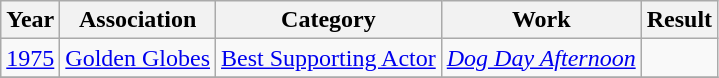<table class="wikitable sortable">
<tr>
<th>Year</th>
<th>Association</th>
<th>Category</th>
<th>Work</th>
<th>Result</th>
</tr>
<tr>
<td><a href='#'>1975</a></td>
<td><a href='#'>Golden Globes</a></td>
<td><a href='#'>Best Supporting Actor</a></td>
<td><em><a href='#'>Dog Day Afternoon</a></em></td>
<td></td>
</tr>
<tr>
</tr>
</table>
